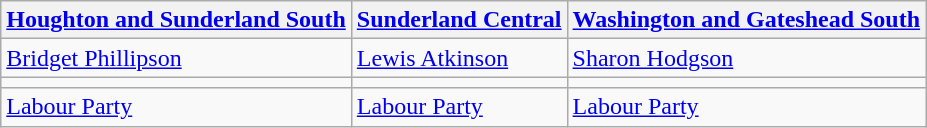<table class="wikitable">
<tr>
<th><a href='#'>Houghton and Sunderland South</a></th>
<th><a href='#'>Sunderland Central</a></th>
<th><a href='#'>Washington and Gateshead South</a></th>
</tr>
<tr>
<td><a href='#'>Bridget Phillipson</a></td>
<td><a href='#'>Lewis Atkinson</a></td>
<td><a href='#'>Sharon Hodgson</a></td>
</tr>
<tr>
<td></td>
<td></td>
<td></td>
</tr>
<tr>
<td><a href='#'>Labour Party</a></td>
<td><a href='#'>Labour Party</a></td>
<td><a href='#'>Labour Party</a></td>
</tr>
</table>
